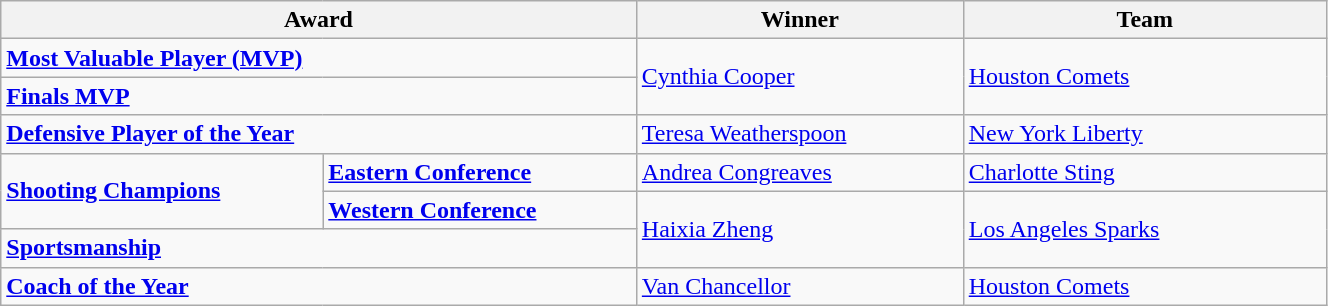<table class="wikitable" style="width: 70%">
<tr>
<th colspan=2 width=35%>Award</th>
<th width=18%>Winner</th>
<th width=20%>Team</th>
</tr>
<tr>
<td colspan=2><strong><a href='#'>Most Valuable Player (MVP)</a></strong></td>
<td rowspan="2"><a href='#'>Cynthia Cooper</a></td>
<td rowspan="2"><a href='#'>Houston Comets</a></td>
</tr>
<tr>
<td colspan=2><strong><a href='#'>Finals MVP</a></strong></td>
</tr>
<tr>
<td colspan=2><strong><a href='#'>Defensive Player of the Year</a></strong></td>
<td><a href='#'>Teresa Weatherspoon</a></td>
<td><a href='#'>New York Liberty</a></td>
</tr>
<tr>
<td rowspan=2><strong><a href='#'>Shooting Champions</a></strong></td>
<td><strong><a href='#'>Eastern Conference</a></strong></td>
<td><a href='#'>Andrea Congreaves</a></td>
<td><a href='#'>Charlotte Sting</a></td>
</tr>
<tr>
<td><strong><a href='#'>Western Conference</a></strong></td>
<td rowspan="2"><a href='#'>Haixia Zheng</a></td>
<td rowspan="2"><a href='#'>Los Angeles Sparks</a></td>
</tr>
<tr>
<td colspan=2><strong><a href='#'>Sportsmanship</a></strong></td>
</tr>
<tr>
<td colspan=2><strong><a href='#'>Coach of the Year</a></strong></td>
<td><a href='#'>Van Chancellor</a></td>
<td><a href='#'>Houston Comets</a></td>
</tr>
</table>
